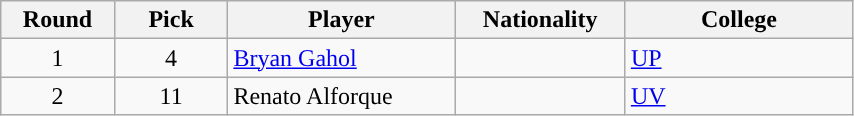<table class="wikitable sortable sortable">
<tr>
<th width="10%">Round</th>
<th width="10%">Pick</th>
<th width="20%">Player</th>
<th width="15%">Nationality</th>
<th width="20%">College</th>
</tr>
<tr>
<td align="center">1</td>
<td align="center">4</td>
<td><a href='#'>Bryan Gahol</a></td>
<td></td>
<td><a href='#'>UP</a></td>
</tr>
<tr>
<td align="center">2</td>
<td align="center">11</td>
<td>Renato Alforque</td>
<td></td>
<td><a href='#'>UV</a></td>
</tr>
</table>
